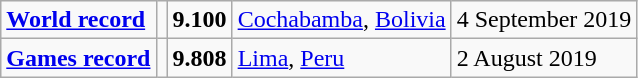<table class="wikitable">
<tr>
<td><a href='#'><strong>World record</strong></a></td>
<td></td>
<td><strong>9.100</strong></td>
<td><a href='#'>Cochabamba</a>, <a href='#'>Bolivia</a></td>
<td>4 September 2019</td>
</tr>
<tr>
<td><strong><a href='#'>Games record</a></strong></td>
<td></td>
<td><strong>9.808</strong></td>
<td><a href='#'>Lima</a>, <a href='#'>Peru</a></td>
<td>2 August 2019</td>
</tr>
</table>
